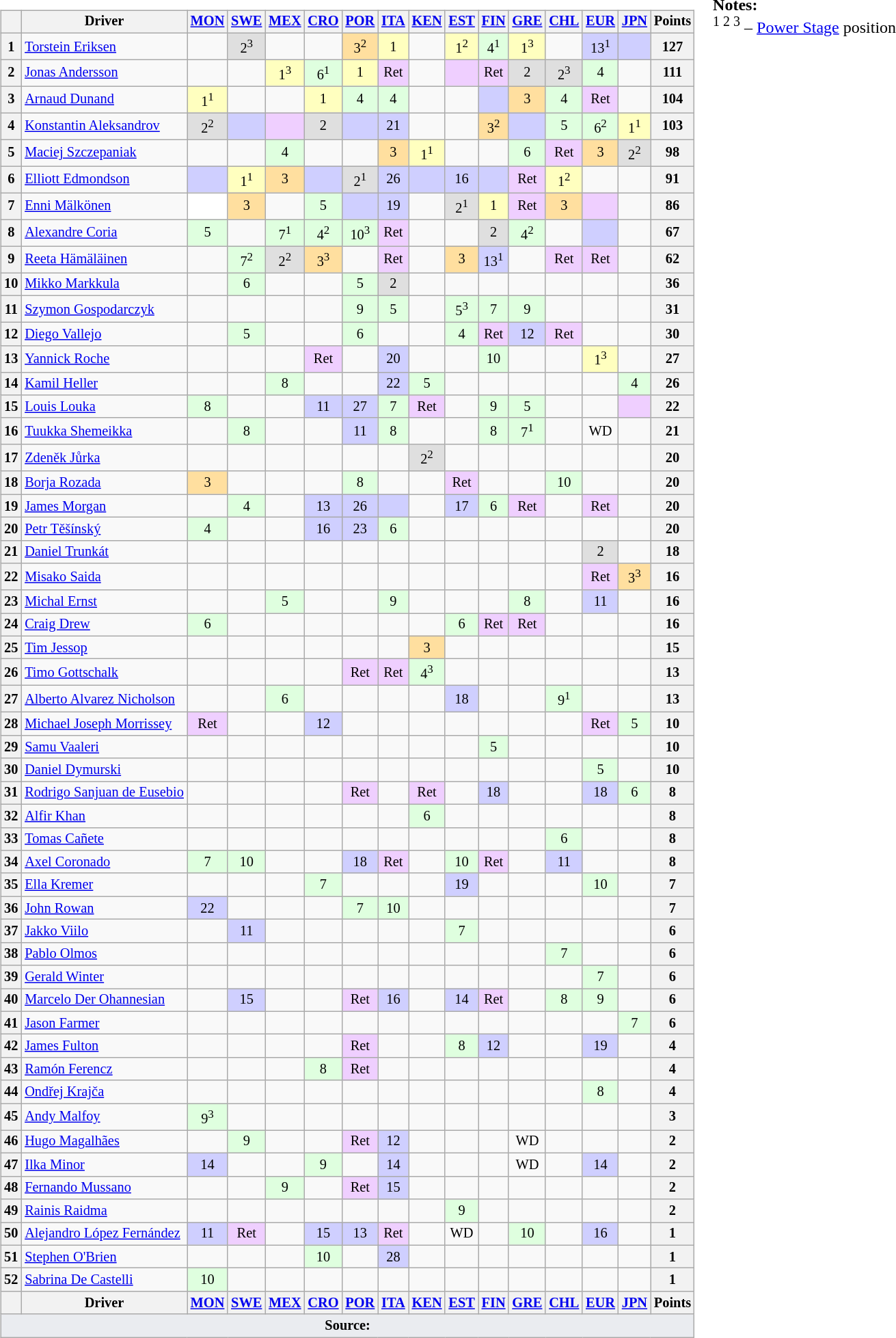<table>
<tr>
<td valign="top"><br><table class="wikitable" style="font-size: 85%; text-align: center">
<tr valign="top">
<th valign="middle"></th>
<th valign="middle">Driver</th>
<th><a href='#'>MON</a><br></th>
<th><a href='#'>SWE</a><br></th>
<th><a href='#'>MEX</a><br></th>
<th><a href='#'>CRO</a><br></th>
<th><a href='#'>POR</a><br></th>
<th><a href='#'>ITA</a><br></th>
<th><a href='#'>KEN</a><br></th>
<th><a href='#'>EST</a><br></th>
<th><a href='#'>FIN</a><br></th>
<th><a href='#'>GRE</a><br></th>
<th><a href='#'>CHL</a><br></th>
<th><a href='#'>EUR</a><br></th>
<th><a href='#'>JPN</a><br></th>
<th valign="middle">Points</th>
</tr>
<tr>
<th>1</th>
<td align="left"> <a href='#'>Torstein Eriksen</a></td>
<td></td>
<td style="background:#dfdfdf">2<sup>3</sup></td>
<td></td>
<td></td>
<td style="background:#ffdf9f">3<sup>2</sup></td>
<td style="background:#ffffbf">1</td>
<td></td>
<td style="background:#ffffbf">1<sup>2</sup></td>
<td style="background:#dfffdf">4<sup>1</sup></td>
<td style="background:#ffffbf">1<sup>3</sup></td>
<td></td>
<td style="background:#cfcfff">13<sup>1</sup></td>
<td style="background:#cfcfff"></td>
<th>127</th>
</tr>
<tr>
<th>2</th>
<td align="left"> <a href='#'>Jonas Andersson</a></td>
<td></td>
<td></td>
<td style="background:#ffffbf">1<sup>3</sup></td>
<td style="background:#dfffdf">6<sup>1</sup></td>
<td style="background:#ffffbf">1</td>
<td style="background:#efcfff">Ret</td>
<td></td>
<td style="background:#efcfff"></td>
<td style="background:#efcfff">Ret</td>
<td style="background:#dfdfdf">2</td>
<td style="background:#dfdfdf">2<sup>3</sup></td>
<td style="background:#dfffdf">4</td>
<td></td>
<th>111</th>
</tr>
<tr>
<th>3</th>
<td align="left"> <a href='#'>Arnaud Dunand</a></td>
<td style="background:#ffffbf">1<sup>1</sup></td>
<td></td>
<td></td>
<td style="background:#ffffbf">1</td>
<td style="background:#dfffdf">4</td>
<td style="background:#dfffdf">4</td>
<td></td>
<td></td>
<td style="background:#cfcfff"></td>
<td style="background:#ffdf9f">3</td>
<td style="background:#dfffdf">4</td>
<td style="background:#efcfff">Ret</td>
<td></td>
<th>104</th>
</tr>
<tr>
<th>4</th>
<td align="left"> <a href='#'>Konstantin Aleksandrov</a></td>
<td style="background:#dfdfdf">2<sup>2</sup></td>
<td style="background:#cfcfff"></td>
<td style="background:#efcfff"></td>
<td style="background:#dfdfdf">2</td>
<td style="background:#cfcfff"></td>
<td style="background:#cfcfff">21</td>
<td></td>
<td></td>
<td style="background:#ffdf9f">3<sup>2</sup></td>
<td style="background:#cfcfff"></td>
<td style="background:#dfffdf">5</td>
<td style="background:#dfffdf">6<sup>2</sup></td>
<td style="background:#ffffbf">1<sup>1</sup></td>
<th>103</th>
</tr>
<tr>
<th>5</th>
<td align="left"> <a href='#'>Maciej Szczepaniak</a></td>
<td></td>
<td></td>
<td style="background:#dfffdf">4</td>
<td></td>
<td></td>
<td style="background:#ffdf9f">3</td>
<td style="background:#ffffbf">1<sup>1</sup></td>
<td></td>
<td></td>
<td style="background:#dfffdf">6</td>
<td style="background:#efcfff">Ret</td>
<td style="background:#ffdf9f">3</td>
<td style="background:#dfdfdf">2<sup>2</sup></td>
<th>98</th>
</tr>
<tr>
<th>6</th>
<td align="left"> <a href='#'>Elliott Edmondson</a></td>
<td style="background:#cfcfff"></td>
<td style="background:#ffffbf">1<sup>1</sup></td>
<td style="background:#ffdf9f">3</td>
<td style="background:#cfcfff"></td>
<td style="background:#dfdfdf">2<sup>1</sup></td>
<td style="background:#cfcfff">26</td>
<td style="background:#cfcfff"></td>
<td style="background:#cfcfff">16</td>
<td style="background:#cfcfff"></td>
<td style="background:#efcfff">Ret</td>
<td style="background:#ffffbf">1<sup>2</sup></td>
<td></td>
<td></td>
<th>91</th>
</tr>
<tr>
<th>7</th>
<td align="left"> <a href='#'>Enni Mälkönen</a></td>
<td style="background:white"></td>
<td style="background:#ffdf9f">3</td>
<td></td>
<td style="background:#dfffdf">5</td>
<td style="background:#cfcfff"></td>
<td style="background:#cfcfff">19</td>
<td></td>
<td style="background:#dfdfdf">2<sup>1</sup></td>
<td style="background:#ffffbf">1</td>
<td style="background:#efcfff">Ret</td>
<td style="background:#ffdf9f">3</td>
<td style="background:#efcfff"></td>
<td></td>
<th>86</th>
</tr>
<tr>
<th>8</th>
<td align="left"> <a href='#'>Alexandre Coria</a></td>
<td style="background:#dfffdf">5</td>
<td></td>
<td style="background:#dfffdf">7<sup>1</sup></td>
<td style="background:#dfffdf">4<sup>2</sup></td>
<td style="background:#dfffdf">10<sup>3</sup></td>
<td style="background:#efcfff">Ret</td>
<td></td>
<td></td>
<td style="background:#dfdfdf">2</td>
<td style="background:#dfffdf">4<sup>2</sup></td>
<td></td>
<td style="background:#cfcfff"></td>
<td></td>
<th>67</th>
</tr>
<tr>
<th>9</th>
<td align="left"> <a href='#'>Reeta Hämäläinen</a></td>
<td></td>
<td style="background:#dfffdf">7<sup>2</sup></td>
<td style="background:#dfdfdf">2<sup>2</sup></td>
<td style="background:#ffdf9f">3<sup>3</sup></td>
<td></td>
<td style="background:#efcfff">Ret</td>
<td></td>
<td style="background:#ffdf9f">3</td>
<td style="background:#cfcfff">13<sup>1</sup></td>
<td></td>
<td style="background:#efcfff">Ret</td>
<td style="background:#efcfff">Ret</td>
<td></td>
<th>62</th>
</tr>
<tr>
<th>10</th>
<td align="left"> <a href='#'>Mikko Markkula</a></td>
<td></td>
<td style="background:#dfffdf">6</td>
<td></td>
<td></td>
<td style="background:#dfffdf">5</td>
<td style="background:#dfdfdf">2</td>
<td></td>
<td></td>
<td></td>
<td></td>
<td></td>
<td></td>
<td></td>
<th>36</th>
</tr>
<tr>
<th>11</th>
<td align="left"> <a href='#'>Szymon Gospodarczyk</a></td>
<td></td>
<td></td>
<td></td>
<td></td>
<td style="background:#dfffdf">9</td>
<td style="background:#dfffdf">5</td>
<td></td>
<td style="background:#dfffdf">5<sup>3</sup></td>
<td style="background:#dfffdf">7</td>
<td style="background:#dfffdf">9</td>
<td></td>
<td></td>
<td></td>
<th>31</th>
</tr>
<tr>
<th>12</th>
<td align="left"> <a href='#'>Diego Vallejo</a></td>
<td></td>
<td style="background:#dfffdf">5</td>
<td></td>
<td></td>
<td style="background:#dfffdf">6</td>
<td></td>
<td></td>
<td style="background:#dfffdf">4</td>
<td style="background:#efcfff">Ret</td>
<td style="background:#cfcfff">12</td>
<td style="background:#efcfff">Ret</td>
<td></td>
<td></td>
<th>30</th>
</tr>
<tr>
<th>13</th>
<td align="left"> <a href='#'>Yannick Roche</a></td>
<td></td>
<td></td>
<td></td>
<td style="background:#efcfff">Ret</td>
<td></td>
<td style="background:#cfcfff">20</td>
<td></td>
<td></td>
<td style="background:#dfffdf">10</td>
<td></td>
<td></td>
<td style="background:#ffffbf">1<sup>3</sup></td>
<td></td>
<th>27</th>
</tr>
<tr>
<th>14</th>
<td align="left"> <a href='#'>Kamil Heller</a></td>
<td></td>
<td></td>
<td style="background:#dfffdf">8</td>
<td></td>
<td></td>
<td style="background:#cfcfff">22</td>
<td style="background:#dfffdf">5</td>
<td></td>
<td></td>
<td></td>
<td></td>
<td></td>
<td style="background:#dfffdf">4</td>
<th>26</th>
</tr>
<tr>
<th>15</th>
<td align="left"> <a href='#'>Louis Louka</a></td>
<td style="background:#dfffdf">8</td>
<td></td>
<td></td>
<td style="background:#cfcfff">11</td>
<td style="background:#cfcfff">27</td>
<td style="background:#dfffdf">7</td>
<td style="background:#efcfff">Ret</td>
<td></td>
<td style="background:#dfffdf">9</td>
<td style="background:#dfffdf">5</td>
<td></td>
<td></td>
<td style="background:#efcfff"></td>
<th>22</th>
</tr>
<tr>
<th>16</th>
<td align="left"> <a href='#'>Tuukka Shemeikka</a></td>
<td></td>
<td style="background:#dfffdf">8</td>
<td></td>
<td></td>
<td style="background:#cfcfff">11</td>
<td style="background:#dfffdf">8</td>
<td></td>
<td></td>
<td style="background:#dfffdf">8</td>
<td style="background:#dfffdf">7<sup>1</sup></td>
<td></td>
<td>WD</td>
<td></td>
<th>21</th>
</tr>
<tr>
<th>17</th>
<td align="left"> <a href='#'>Zdeněk Jůrka</a></td>
<td></td>
<td></td>
<td></td>
<td></td>
<td></td>
<td></td>
<td style="background:#dfdfdf">2<sup>2</sup></td>
<td></td>
<td></td>
<td></td>
<td></td>
<td></td>
<td></td>
<th>20</th>
</tr>
<tr>
<th>18</th>
<td align="left"> <a href='#'>Borja Rozada</a></td>
<td style="background:#ffdf9f">3</td>
<td></td>
<td></td>
<td></td>
<td style="background:#dfffdf">8</td>
<td></td>
<td></td>
<td style="background:#efcfff">Ret</td>
<td></td>
<td></td>
<td style="background:#dfffdf">10</td>
<td></td>
<td></td>
<th>20</th>
</tr>
<tr>
<th>19</th>
<td align="left"> <a href='#'>James Morgan</a></td>
<td></td>
<td style="background:#dfffdf">4</td>
<td></td>
<td style="background:#cfcfff">13</td>
<td style="background:#cfcfff">26</td>
<td style="background:#cfcfff"></td>
<td></td>
<td style="background:#cfcfff">17</td>
<td style="background:#dfffdf">6</td>
<td style="background:#efcfff">Ret</td>
<td></td>
<td style="background:#efcfff">Ret</td>
<td></td>
<th>20</th>
</tr>
<tr>
<th>20</th>
<td align="left"> <a href='#'>Petr Těšínský</a></td>
<td style="background:#dfffdf">4</td>
<td></td>
<td></td>
<td style="background:#cfcfff">16</td>
<td style="background:#cfcfff">23</td>
<td style="background:#dfffdf">6</td>
<td></td>
<td></td>
<td></td>
<td></td>
<td></td>
<td></td>
<td></td>
<th>20</th>
</tr>
<tr>
<th>21</th>
<td align="left"> <a href='#'>Daniel Trunkát</a></td>
<td></td>
<td></td>
<td></td>
<td></td>
<td></td>
<td></td>
<td></td>
<td></td>
<td></td>
<td></td>
<td></td>
<td style="background:#dfdfdf">2</td>
<td></td>
<th>18</th>
</tr>
<tr>
<th>22</th>
<td align="left"> <a href='#'>Misako Saida</a></td>
<td></td>
<td></td>
<td></td>
<td></td>
<td></td>
<td></td>
<td></td>
<td></td>
<td></td>
<td></td>
<td></td>
<td style="background:#efcfff">Ret</td>
<td style="background:#ffdf9f">3<sup>3</sup></td>
<th>16</th>
</tr>
<tr>
<th>23</th>
<td align="left"> <a href='#'>Michal Ernst</a></td>
<td></td>
<td></td>
<td style="background:#dfffdf">5</td>
<td></td>
<td></td>
<td style="background:#dfffdf">9</td>
<td></td>
<td></td>
<td></td>
<td style="background:#dfffdf">8</td>
<td></td>
<td style="background:#cfcfff">11</td>
<td></td>
<th>16</th>
</tr>
<tr>
<th>24</th>
<td align="left"> <a href='#'>Craig Drew</a></td>
<td style="background:#dfffdf">6</td>
<td></td>
<td></td>
<td></td>
<td></td>
<td></td>
<td></td>
<td style="background:#dfffdf">6</td>
<td style="background:#efcfff">Ret</td>
<td style="background:#efcfff">Ret</td>
<td></td>
<td></td>
<td></td>
<th>16</th>
</tr>
<tr>
<th>25</th>
<td align="left"> <a href='#'>Tim Jessop</a></td>
<td></td>
<td></td>
<td></td>
<td></td>
<td></td>
<td></td>
<td style="background:#ffdf9f">3</td>
<td></td>
<td></td>
<td></td>
<td></td>
<td></td>
<td></td>
<th>15</th>
</tr>
<tr>
<th>26</th>
<td align="left"> <a href='#'>Timo Gottschalk</a></td>
<td></td>
<td></td>
<td></td>
<td></td>
<td style="background:#efcfff">Ret</td>
<td style="background:#efcfff">Ret</td>
<td style="background:#dfffdf">4<sup>3</sup></td>
<td></td>
<td></td>
<td></td>
<td></td>
<td></td>
<td></td>
<th>13</th>
</tr>
<tr>
<th>27</th>
<td align="left"> <a href='#'>Alberto Alvarez Nicholson</a></td>
<td></td>
<td></td>
<td style="background:#dfffdf">6</td>
<td></td>
<td></td>
<td></td>
<td></td>
<td style="background:#cfcfff">18</td>
<td></td>
<td></td>
<td style="background:#dfffdf">9<sup>1</sup></td>
<td></td>
<td></td>
<th>13</th>
</tr>
<tr>
<th>28</th>
<td align="left"> <a href='#'>Michael Joseph Morrissey</a></td>
<td style="background:#efcfff">Ret</td>
<td></td>
<td></td>
<td style="background:#cfcfff">12</td>
<td></td>
<td></td>
<td></td>
<td></td>
<td></td>
<td></td>
<td></td>
<td style="background:#efcfff">Ret</td>
<td style="background:#dfffdf">5</td>
<th>10</th>
</tr>
<tr>
<th>29</th>
<td align="left"> <a href='#'>Samu Vaaleri</a></td>
<td></td>
<td></td>
<td></td>
<td></td>
<td></td>
<td></td>
<td></td>
<td></td>
<td style="background:#dfffdf">5</td>
<td></td>
<td></td>
<td></td>
<td></td>
<th>10</th>
</tr>
<tr>
<th>30</th>
<td align="left"> <a href='#'>Daniel Dymurski</a></td>
<td></td>
<td></td>
<td></td>
<td></td>
<td></td>
<td></td>
<td></td>
<td></td>
<td></td>
<td></td>
<td></td>
<td style="background:#dfffdf">5</td>
<td></td>
<th>10</th>
</tr>
<tr>
<th>31</th>
<td align="left"> <a href='#'>Rodrigo Sanjuan de Eusebio</a></td>
<td></td>
<td></td>
<td></td>
<td></td>
<td style="background:#efcfff">Ret</td>
<td></td>
<td style="background:#efcfff">Ret</td>
<td></td>
<td style="background:#cfcfff">18</td>
<td></td>
<td></td>
<td style="background:#cfcfff">18</td>
<td style="background:#dfffdf">6</td>
<th>8</th>
</tr>
<tr>
<th>32</th>
<td align="left"> <a href='#'>Alfir Khan</a></td>
<td></td>
<td></td>
<td></td>
<td></td>
<td></td>
<td></td>
<td style="background:#dfffdf">6</td>
<td></td>
<td></td>
<td></td>
<td></td>
<td></td>
<td></td>
<th>8</th>
</tr>
<tr>
<th>33</th>
<td align="left"> <a href='#'>Tomas Cañete</a></td>
<td></td>
<td></td>
<td></td>
<td></td>
<td></td>
<td></td>
<td></td>
<td></td>
<td></td>
<td></td>
<td style="background:#dfffdf">6</td>
<td></td>
<td></td>
<th>8</th>
</tr>
<tr>
<th>34</th>
<td align="left"> <a href='#'>Axel Coronado</a></td>
<td style="background:#dfffdf">7</td>
<td style="background:#dfffdf">10</td>
<td></td>
<td></td>
<td style="background:#cfcfff">18</td>
<td style="background:#efcfff">Ret</td>
<td></td>
<td style="background:#dfffdf">10</td>
<td style="background:#efcfff">Ret</td>
<td></td>
<td style="background:#cfcfff">11</td>
<td></td>
<td></td>
<th>8</th>
</tr>
<tr>
<th>35</th>
<td align="left"> <a href='#'>Ella Kremer</a></td>
<td></td>
<td></td>
<td></td>
<td style="background:#dfffdf">7</td>
<td></td>
<td></td>
<td></td>
<td style="background:#cfcfff">19</td>
<td></td>
<td></td>
<td></td>
<td style="background:#dfffdf">10</td>
<td></td>
<th>7</th>
</tr>
<tr>
<th>36</th>
<td align="left"> <a href='#'>John Rowan</a></td>
<td style="background:#cfcfff">22</td>
<td></td>
<td></td>
<td></td>
<td style="background:#dfffdf">7</td>
<td style="background:#dfffdf">10</td>
<td></td>
<td></td>
<td></td>
<td></td>
<td></td>
<td></td>
<td></td>
<th>7</th>
</tr>
<tr>
<th>37</th>
<td align="left"> <a href='#'>Jakko Viilo</a></td>
<td></td>
<td style="background:#cfcfff">11</td>
<td></td>
<td></td>
<td></td>
<td></td>
<td></td>
<td style="background:#dfffdf">7</td>
<td></td>
<td></td>
<td></td>
<td></td>
<td></td>
<th>6</th>
</tr>
<tr>
<th>38</th>
<td align="left"> <a href='#'>Pablo Olmos</a></td>
<td></td>
<td></td>
<td></td>
<td></td>
<td></td>
<td></td>
<td></td>
<td></td>
<td></td>
<td></td>
<td style="background:#dfffdf">7</td>
<td></td>
<td></td>
<th>6</th>
</tr>
<tr>
<th>39</th>
<td align="left"> <a href='#'>Gerald Winter</a></td>
<td></td>
<td></td>
<td></td>
<td></td>
<td></td>
<td></td>
<td></td>
<td></td>
<td></td>
<td></td>
<td></td>
<td style="background:#dfffdf">7</td>
<td></td>
<th>6</th>
</tr>
<tr>
<th>40</th>
<td align="left"> <a href='#'>Marcelo Der Ohannesian</a></td>
<td></td>
<td style="background:#cfcfff">15</td>
<td></td>
<td></td>
<td style="background:#efcfff">Ret</td>
<td style="background:#cfcfff">16</td>
<td></td>
<td style="background:#cfcfff">14</td>
<td style="background:#efcfff">Ret</td>
<td></td>
<td style="background:#dfffdf">8</td>
<td style="background:#dfffdf">9</td>
<td></td>
<th>6</th>
</tr>
<tr>
<th>41</th>
<td align="left"> <a href='#'>Jason Farmer</a></td>
<td></td>
<td></td>
<td></td>
<td></td>
<td></td>
<td></td>
<td></td>
<td></td>
<td></td>
<td></td>
<td></td>
<td></td>
<td style="background:#dfffdf">7</td>
<th>6</th>
</tr>
<tr>
<th>42</th>
<td align="left"> <a href='#'>James Fulton</a></td>
<td></td>
<td></td>
<td></td>
<td></td>
<td style="background:#efcfff">Ret</td>
<td></td>
<td></td>
<td style="background:#dfffdf">8</td>
<td style="background:#cfcfff">12</td>
<td></td>
<td></td>
<td style="background:#cfcfff">19</td>
<td></td>
<th>4</th>
</tr>
<tr>
<th>43</th>
<td align="left"> <a href='#'>Ramón Ferencz</a></td>
<td></td>
<td></td>
<td></td>
<td style="background:#dfffdf">8</td>
<td style="background:#efcfff">Ret</td>
<td></td>
<td></td>
<td></td>
<td></td>
<td></td>
<td></td>
<td></td>
<td></td>
<th>4</th>
</tr>
<tr>
<th>44</th>
<td align="left"> <a href='#'>Ondřej Krajča</a></td>
<td></td>
<td></td>
<td></td>
<td></td>
<td></td>
<td></td>
<td></td>
<td></td>
<td></td>
<td></td>
<td></td>
<td style="background:#dfffdf">8</td>
<td></td>
<th>4</th>
</tr>
<tr>
<th>45</th>
<td align="left"> <a href='#'>Andy Malfoy</a></td>
<td style="background:#dfffdf">9<sup>3</sup></td>
<td></td>
<td></td>
<td></td>
<td></td>
<td></td>
<td></td>
<td></td>
<td></td>
<td></td>
<td></td>
<td></td>
<td></td>
<th>3</th>
</tr>
<tr>
<th>46</th>
<td align="left"> <a href='#'>Hugo Magalhães</a></td>
<td></td>
<td style="background:#dfffdf">9</td>
<td></td>
<td></td>
<td style="background:#efcfff">Ret</td>
<td style="background:#cfcfff">12</td>
<td></td>
<td></td>
<td></td>
<td>WD</td>
<td></td>
<td></td>
<td></td>
<th>2</th>
</tr>
<tr>
<th>47</th>
<td align="left"> <a href='#'>Ilka Minor</a></td>
<td style="background:#cfcfff">14</td>
<td></td>
<td></td>
<td style="background:#dfffdf">9</td>
<td></td>
<td style="background:#cfcfff">14</td>
<td></td>
<td></td>
<td></td>
<td>WD</td>
<td></td>
<td style="background:#cfcfff">14</td>
<td></td>
<th>2</th>
</tr>
<tr>
<th>48</th>
<td align="left"> <a href='#'>Fernando Mussano</a></td>
<td></td>
<td></td>
<td style="background:#dfffdf">9</td>
<td></td>
<td style="background:#efcfff">Ret</td>
<td style="background:#cfcfff">15</td>
<td></td>
<td></td>
<td></td>
<td></td>
<td></td>
<td></td>
<td></td>
<th>2</th>
</tr>
<tr>
<th>49</th>
<td align="left"> <a href='#'>Rainis Raidma</a></td>
<td></td>
<td></td>
<td></td>
<td></td>
<td></td>
<td></td>
<td></td>
<td style="background:#dfffdf">9</td>
<td></td>
<td></td>
<td></td>
<td></td>
<td></td>
<th>2</th>
</tr>
<tr>
<th>50</th>
<td align="left"> <a href='#'>Alejandro López Fernández</a></td>
<td style="background:#cfcfff">11</td>
<td style="background:#efcfff">Ret</td>
<td></td>
<td style="background:#cfcfff">15</td>
<td style="background:#cfcfff">13</td>
<td style="background:#efcfff">Ret</td>
<td></td>
<td>WD</td>
<td></td>
<td style="background:#dfffdf">10</td>
<td></td>
<td style="background:#cfcfff">16</td>
<td></td>
<th>1</th>
</tr>
<tr>
<th>51</th>
<td align="left"> <a href='#'>Stephen O'Brien</a></td>
<td></td>
<td></td>
<td></td>
<td style="background:#dfffdf">10</td>
<td></td>
<td style="background:#cfcfff">28</td>
<td></td>
<td></td>
<td></td>
<td></td>
<td></td>
<td></td>
<td></td>
<th>1</th>
</tr>
<tr>
<th>52</th>
<td align="left"> <a href='#'>Sabrina De Castelli</a></td>
<td style="background:#dfffdf">10</td>
<td></td>
<td></td>
<td></td>
<td></td>
<td></td>
<td></td>
<td></td>
<td></td>
<td></td>
<td></td>
<td></td>
<td></td>
<th>1</th>
</tr>
<tr>
<th valign="middle"></th>
<th valign="middle">Driver</th>
<th><a href='#'>MON</a><br></th>
<th><a href='#'>SWE</a><br></th>
<th><a href='#'>MEX</a><br></th>
<th><a href='#'>CRO</a><br></th>
<th><a href='#'>POR</a><br></th>
<th><a href='#'>ITA</a><br></th>
<th><a href='#'>KEN</a><br></th>
<th><a href='#'>EST</a><br></th>
<th><a href='#'>FIN</a><br></th>
<th><a href='#'>GRE</a><br></th>
<th><a href='#'>CHL</a><br></th>
<th><a href='#'>EUR</a><br></th>
<th><a href='#'>JPN</a><br></th>
<th valign="middle">Points</th>
</tr>
<tr>
<td colspan="16" style="background-color:#EAECF0;text-align:center"><strong>Source:</strong></td>
</tr>
</table>
</td>
<td valign="top"><br>
<span><strong>Notes:</strong><br><sup>1 2 3</sup> – <a href='#'>Power Stage</a> position</span></td>
</tr>
</table>
